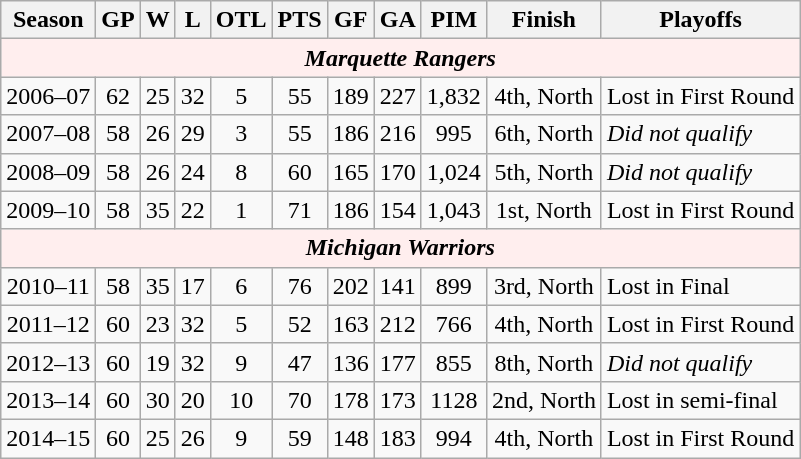<table class="wikitable" style="text-align:center">
<tr>
<th>Season</th>
<th>GP</th>
<th>W</th>
<th>L</th>
<th>OTL</th>
<th>PTS</th>
<th>GF</th>
<th>GA</th>
<th>PIM</th>
<th>Finish</th>
<th>Playoffs</th>
</tr>
<tr bgcolor="#ffeeee">
<td colspan="11"><strong><em>Marquette Rangers</em></strong></td>
</tr>
<tr>
<td>2006–07</td>
<td>62</td>
<td>25</td>
<td>32</td>
<td>5</td>
<td>55</td>
<td>189</td>
<td>227</td>
<td>1,832</td>
<td>4th, North</td>
<td align=left>Lost in First Round</td>
</tr>
<tr>
<td>2007–08</td>
<td>58</td>
<td>26</td>
<td>29</td>
<td>3</td>
<td>55</td>
<td>186</td>
<td>216</td>
<td>995</td>
<td>6th, North</td>
<td align=left><em>Did not qualify</em></td>
</tr>
<tr>
<td>2008–09</td>
<td>58</td>
<td>26</td>
<td>24</td>
<td>8</td>
<td>60</td>
<td>165</td>
<td>170</td>
<td>1,024</td>
<td>5th, North</td>
<td align=left><em>Did not qualify</em></td>
</tr>
<tr>
<td>2009–10</td>
<td>58</td>
<td>35</td>
<td>22</td>
<td>1</td>
<td>71</td>
<td>186</td>
<td>154</td>
<td>1,043</td>
<td>1st, North</td>
<td align=left>Lost in First Round</td>
</tr>
<tr bgcolor="#ffeeee">
<td colspan="11"><strong><em>Michigan Warriors</em></strong></td>
</tr>
<tr>
<td>2010–11</td>
<td>58</td>
<td>35</td>
<td>17</td>
<td>6</td>
<td>76</td>
<td>202</td>
<td>141</td>
<td>899</td>
<td>3rd, North</td>
<td align=left>Lost in Final</td>
</tr>
<tr>
<td>2011–12</td>
<td>60</td>
<td>23</td>
<td>32</td>
<td>5</td>
<td>52</td>
<td>163</td>
<td>212</td>
<td>766</td>
<td>4th, North</td>
<td align=left>Lost in First Round</td>
</tr>
<tr>
<td>2012–13</td>
<td>60</td>
<td>19</td>
<td>32</td>
<td>9</td>
<td>47</td>
<td>136</td>
<td>177</td>
<td>855</td>
<td>8th, North</td>
<td align=left><em>Did not qualify</em></td>
</tr>
<tr>
<td>2013–14</td>
<td>60</td>
<td>30</td>
<td>20</td>
<td>10</td>
<td>70</td>
<td>178</td>
<td>173</td>
<td>1128</td>
<td>2nd, North</td>
<td align=left>Lost in semi-final</td>
</tr>
<tr>
<td>2014–15</td>
<td>60</td>
<td>25</td>
<td>26</td>
<td>9</td>
<td>59</td>
<td>148</td>
<td>183</td>
<td>994</td>
<td>4th, North</td>
<td align=left>Lost in First Round</td>
</tr>
</table>
